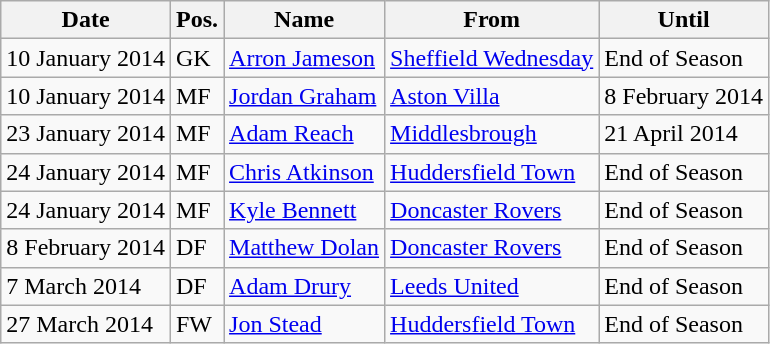<table class="wikitable">
<tr>
<th>Date</th>
<th>Pos.</th>
<th>Name</th>
<th>From</th>
<th>Until</th>
</tr>
<tr>
<td>10 January 2014</td>
<td>GK</td>
<td><a href='#'>Arron Jameson</a></td>
<td><a href='#'>Sheffield Wednesday</a></td>
<td>End of Season</td>
</tr>
<tr>
<td>10 January 2014</td>
<td>MF</td>
<td><a href='#'>Jordan Graham</a></td>
<td><a href='#'>Aston Villa</a></td>
<td>8 February 2014</td>
</tr>
<tr>
<td>23 January 2014</td>
<td>MF</td>
<td><a href='#'>Adam Reach</a></td>
<td><a href='#'>Middlesbrough</a></td>
<td>21 April 2014</td>
</tr>
<tr>
<td>24 January 2014</td>
<td>MF</td>
<td><a href='#'>Chris Atkinson</a></td>
<td><a href='#'>Huddersfield Town</a></td>
<td>End of Season</td>
</tr>
<tr>
<td>24 January 2014</td>
<td>MF</td>
<td><a href='#'>Kyle Bennett</a></td>
<td><a href='#'>Doncaster Rovers</a></td>
<td>End of Season</td>
</tr>
<tr>
<td>8 February 2014</td>
<td>DF</td>
<td><a href='#'>Matthew Dolan</a></td>
<td><a href='#'>Doncaster Rovers</a></td>
<td>End of Season</td>
</tr>
<tr>
<td>7 March 2014</td>
<td>DF</td>
<td><a href='#'>Adam Drury</a></td>
<td><a href='#'>Leeds United</a></td>
<td>End of Season</td>
</tr>
<tr>
<td>27 March 2014</td>
<td>FW</td>
<td><a href='#'>Jon Stead</a></td>
<td><a href='#'>Huddersfield Town</a></td>
<td>End of Season</td>
</tr>
</table>
